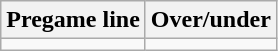<table class="wikitable">
<tr align="center">
<th style=>Pregame line</th>
<th style=>Over/under</th>
</tr>
<tr align="center">
<td></td>
<td></td>
</tr>
</table>
